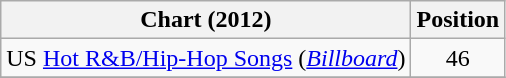<table class="wikitable">
<tr>
<th scope="col">Chart (2012)</th>
<th scope="col">Position</th>
</tr>
<tr>
<td>US <a href='#'>Hot R&B/Hip-Hop Songs</a> (<em><a href='#'>Billboard</a></em>)</td>
<td style="text-align:center;">46</td>
</tr>
<tr>
</tr>
</table>
